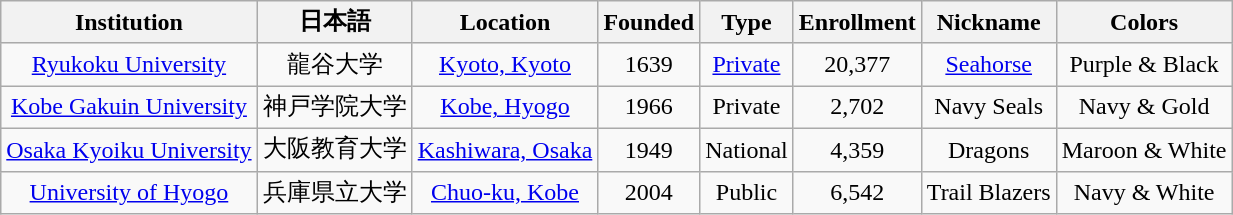<table class="wikitable sortable" style="text-align: center;">
<tr>
<th>Institution</th>
<th>日本語</th>
<th>Location</th>
<th>Founded</th>
<th>Type</th>
<th>Enrollment</th>
<th>Nickname</th>
<th>Colors</th>
</tr>
<tr>
<td><a href='#'>Ryukoku University</a></td>
<td>龍谷大学</td>
<td><a href='#'>Kyoto, Kyoto</a></td>
<td>1639</td>
<td><a href='#'>Private</a></td>
<td>20,377</td>
<td><a href='#'>Seahorse</a></td>
<td>Purple & Black</td>
</tr>
<tr>
<td><a href='#'>Kobe Gakuin University</a></td>
<td>神戸学院大学</td>
<td><a href='#'>Kobe, Hyogo</a></td>
<td>1966</td>
<td>Private</td>
<td>2,702</td>
<td>Navy Seals</td>
<td>Navy & Gold</td>
</tr>
<tr>
<td><a href='#'>Osaka Kyoiku University</a></td>
<td>大阪教育大学</td>
<td><a href='#'>Kashiwara, Osaka</a></td>
<td>1949</td>
<td>National</td>
<td>4,359</td>
<td>Dragons</td>
<td>Maroon & White</td>
</tr>
<tr>
<td><a href='#'>University of Hyogo</a></td>
<td>兵庫県立大学</td>
<td><a href='#'>Chuo-ku, Kobe</a></td>
<td>2004</td>
<td>Public</td>
<td>6,542</td>
<td>Trail Blazers</td>
<td>Navy & White</td>
</tr>
</table>
